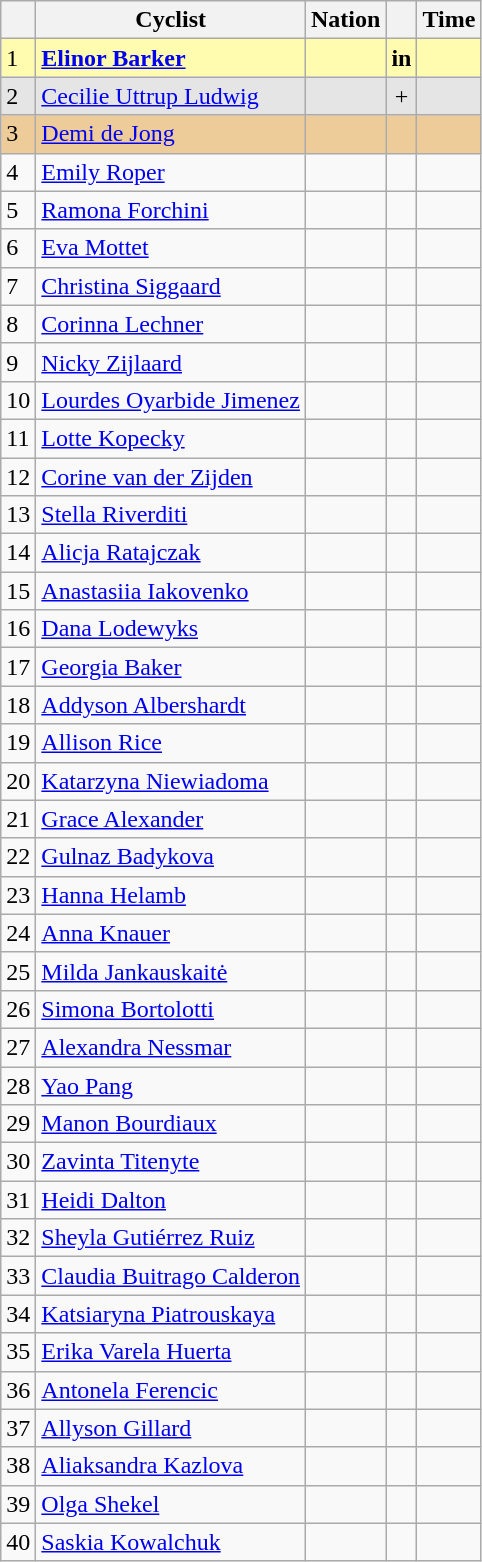<table class="wikitable">
<tr>
<th scope=col></th>
<th scope=col>Cyclist</th>
<th scope=col>Nation</th>
<th scope=col></th>
<th scope=col>Time</th>
</tr>
<tr bgcolor=fffcaf>
<td>1</td>
<td><strong><a href='#'>Elinor Barker</a></strong></td>
<td><strong></strong></td>
<td align=center><strong>in</strong></td>
<td><strong></strong></td>
</tr>
<tr bgcolor=e5e5e5>
<td>2</td>
<td><a href='#'>Cecilie Uttrup Ludwig</a></td>
<td></td>
<td align=center>+</td>
<td align=right></td>
</tr>
<tr bgcolor=eecc99>
<td>3</td>
<td><a href='#'>Demi de Jong</a></td>
<td></td>
<td></td>
<td align=right></td>
</tr>
<tr>
<td>4</td>
<td><a href='#'>Emily Roper</a></td>
<td></td>
<td></td>
<td align=right></td>
</tr>
<tr>
<td>5</td>
<td><a href='#'>Ramona Forchini</a></td>
<td></td>
<td></td>
<td align=right></td>
</tr>
<tr>
<td>6</td>
<td><a href='#'>Eva Mottet</a></td>
<td></td>
<td></td>
<td align=right></td>
</tr>
<tr>
<td>7</td>
<td><a href='#'>Christina Siggaard</a></td>
<td></td>
<td></td>
<td align=right></td>
</tr>
<tr>
<td>8</td>
<td><a href='#'>Corinna Lechner</a></td>
<td></td>
<td></td>
<td align=right></td>
</tr>
<tr>
<td>9</td>
<td><a href='#'>Nicky Zijlaard</a></td>
<td></td>
<td></td>
<td align=right></td>
</tr>
<tr>
<td>10</td>
<td><a href='#'>Lourdes Oyarbide Jimenez</a></td>
<td></td>
<td></td>
<td align=right></td>
</tr>
<tr>
<td>11</td>
<td><a href='#'>Lotte Kopecky</a></td>
<td></td>
<td></td>
<td align=right></td>
</tr>
<tr>
<td>12</td>
<td><a href='#'>Corine van der Zijden</a></td>
<td></td>
<td></td>
<td align=right></td>
</tr>
<tr>
<td>13</td>
<td><a href='#'>Stella Riverditi</a></td>
<td></td>
<td></td>
<td align=right></td>
</tr>
<tr>
<td>14</td>
<td><a href='#'>Alicja Ratajczak</a></td>
<td></td>
<td></td>
<td align=right></td>
</tr>
<tr>
<td>15</td>
<td><a href='#'>Anastasiia Iakovenko</a></td>
<td></td>
<td></td>
<td align=right></td>
</tr>
<tr>
<td>16</td>
<td><a href='#'>Dana Lodewyks</a></td>
<td></td>
<td></td>
<td align=right></td>
</tr>
<tr>
<td>17</td>
<td><a href='#'>Georgia Baker</a></td>
<td></td>
<td></td>
<td align=right></td>
</tr>
<tr>
<td>18</td>
<td><a href='#'>Addyson Albershardt</a></td>
<td></td>
<td></td>
<td align=right></td>
</tr>
<tr>
<td>19</td>
<td><a href='#'>Allison Rice</a></td>
<td></td>
<td></td>
<td align=right></td>
</tr>
<tr>
<td>20</td>
<td><a href='#'>Katarzyna Niewiadoma</a></td>
<td></td>
<td></td>
<td align=right></td>
</tr>
<tr>
<td>21</td>
<td><a href='#'>Grace Alexander</a></td>
<td></td>
<td></td>
<td align=right></td>
</tr>
<tr>
<td>22</td>
<td><a href='#'>Gulnaz Badykova</a></td>
<td></td>
<td></td>
<td align=right></td>
</tr>
<tr>
<td>23</td>
<td><a href='#'>Hanna Helamb</a></td>
<td></td>
<td></td>
<td align=right></td>
</tr>
<tr>
<td>24</td>
<td><a href='#'>Anna Knauer</a></td>
<td></td>
<td></td>
<td align=right></td>
</tr>
<tr>
<td>25</td>
<td><a href='#'>Milda Jankauskaitė</a></td>
<td></td>
<td></td>
<td align=right></td>
</tr>
<tr>
<td>26</td>
<td><a href='#'>Simona Bortolotti</a></td>
<td></td>
<td></td>
<td align=right></td>
</tr>
<tr>
<td>27</td>
<td><a href='#'>Alexandra Nessmar</a></td>
<td></td>
<td></td>
<td align=right></td>
</tr>
<tr>
<td>28</td>
<td><a href='#'>Yao Pang</a></td>
<td></td>
<td></td>
<td align=right></td>
</tr>
<tr>
<td>29</td>
<td><a href='#'>Manon Bourdiaux</a></td>
<td></td>
<td></td>
<td align=right></td>
</tr>
<tr>
<td>30</td>
<td><a href='#'>Zavinta Titenyte</a></td>
<td></td>
<td></td>
<td align=right></td>
</tr>
<tr>
<td>31</td>
<td><a href='#'>Heidi Dalton</a></td>
<td></td>
<td></td>
<td align=right></td>
</tr>
<tr>
<td>32</td>
<td><a href='#'>Sheyla Gutiérrez Ruiz</a></td>
<td></td>
<td></td>
<td align=right></td>
</tr>
<tr>
<td>33</td>
<td><a href='#'>Claudia Buitrago Calderon</a></td>
<td></td>
<td></td>
<td align=right></td>
</tr>
<tr>
<td>34</td>
<td><a href='#'>Katsiaryna Piatrouskaya</a></td>
<td></td>
<td></td>
<td align=right></td>
</tr>
<tr>
<td>35</td>
<td><a href='#'>Erika Varela Huerta</a></td>
<td></td>
<td></td>
<td align=right></td>
</tr>
<tr>
<td>36</td>
<td><a href='#'>Antonela Ferencic</a></td>
<td></td>
<td></td>
<td align=right></td>
</tr>
<tr>
<td>37</td>
<td><a href='#'>Allyson Gillard</a></td>
<td></td>
<td></td>
<td align=right></td>
</tr>
<tr>
<td>38</td>
<td><a href='#'>Aliaksandra Kazlova</a></td>
<td></td>
<td></td>
<td align=right></td>
</tr>
<tr>
<td>39</td>
<td><a href='#'>Olga Shekel</a></td>
<td></td>
<td></td>
<td align=right></td>
</tr>
<tr>
<td>40</td>
<td><a href='#'>Saskia Kowalchuk</a></td>
<td></td>
<td></td>
<td align=right></td>
</tr>
</table>
